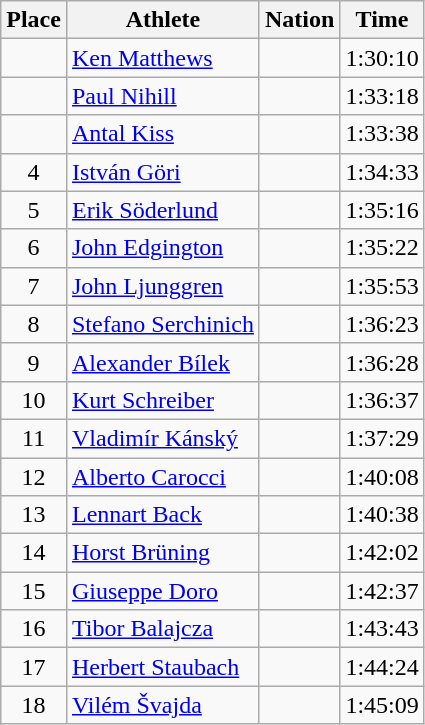<table class=wikitable>
<tr>
<th>Place</th>
<th>Athlete</th>
<th>Nation</th>
<th>Time</th>
</tr>
<tr>
<td align=center></td>
<td><a href='#'>Ken Matthews</a></td>
<td></td>
<td>1:30:10</td>
</tr>
<tr>
<td align=center></td>
<td><a href='#'>Paul Nihill</a></td>
<td></td>
<td>1:33:18</td>
</tr>
<tr>
<td align=center></td>
<td><a href='#'>Antal Kiss</a></td>
<td></td>
<td>1:33:38</td>
</tr>
<tr>
<td align=center>4</td>
<td><a href='#'>István Göri</a></td>
<td></td>
<td>1:34:33</td>
</tr>
<tr>
<td align=center>5</td>
<td><a href='#'>Erik Söderlund</a></td>
<td></td>
<td>1:35:16</td>
</tr>
<tr>
<td align=center>6</td>
<td><a href='#'>John Edgington</a></td>
<td></td>
<td>1:35:22</td>
</tr>
<tr>
<td align=center>7</td>
<td><a href='#'>John Ljunggren</a></td>
<td></td>
<td>1:35:53</td>
</tr>
<tr>
<td align=center>8</td>
<td><a href='#'>Stefano Serchinich</a></td>
<td></td>
<td>1:36:23</td>
</tr>
<tr>
<td align=center>9</td>
<td><a href='#'>Alexander Bílek</a></td>
<td></td>
<td>1:36:28</td>
</tr>
<tr>
<td align=center>10</td>
<td><a href='#'>Kurt Schreiber</a></td>
<td></td>
<td>1:36:37</td>
</tr>
<tr>
<td align=center>11</td>
<td><a href='#'>Vladimír Kánský</a></td>
<td></td>
<td>1:37:29</td>
</tr>
<tr>
<td align=center>12</td>
<td><a href='#'>Alberto Carocci</a></td>
<td></td>
<td>1:40:08</td>
</tr>
<tr>
<td align=center>13</td>
<td><a href='#'>Lennart Back</a></td>
<td></td>
<td>1:40:38</td>
</tr>
<tr>
<td align=center>14</td>
<td><a href='#'>Horst Brüning</a></td>
<td></td>
<td>1:42:02</td>
</tr>
<tr>
<td align=center>15</td>
<td><a href='#'>Giuseppe Doro</a></td>
<td></td>
<td>1:42:37</td>
</tr>
<tr>
<td align=center>16</td>
<td><a href='#'>Tibor Balajcza</a></td>
<td></td>
<td>1:43:43</td>
</tr>
<tr>
<td align=center>17</td>
<td><a href='#'>Herbert Staubach</a></td>
<td></td>
<td>1:44:24</td>
</tr>
<tr>
<td align=center>18</td>
<td><a href='#'>Vilém Švajda</a></td>
<td></td>
<td>1:45:09</td>
</tr>
</table>
